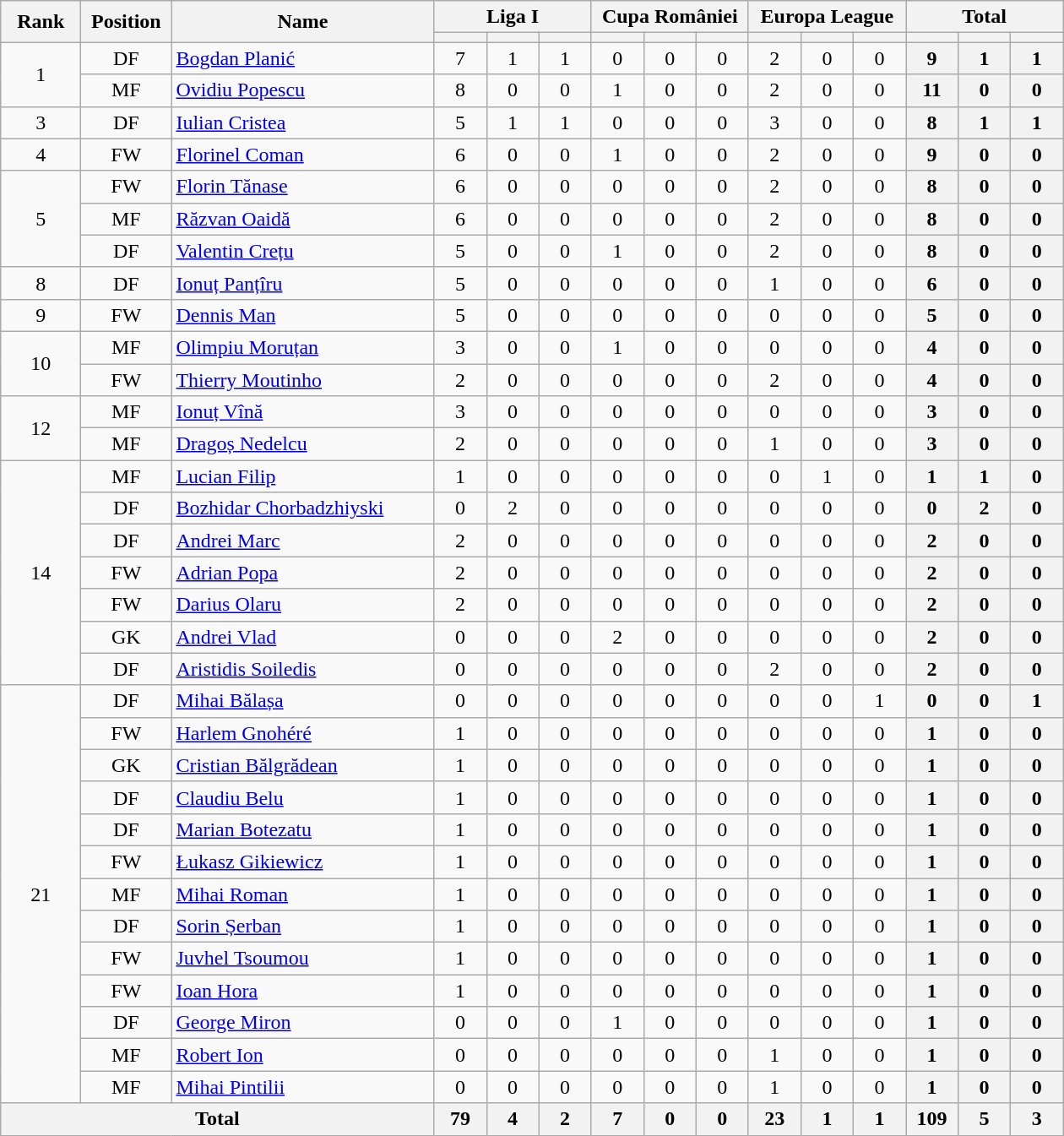<table class="wikitable" style="text-align:center;">
<tr>
<th rowspan="2" style="width:56px;">Rank</th>
<th rowspan="2" style="width:64px;">Position</th>
<th rowspan="2" style="width:200px;">Name</th>
<th colspan="3" style="width:84px;">Liga I</th>
<th colspan="3" style="width:84px;">Cupa României</th>
<th colspan="3" style="width:84px;">Europa League</th>
<th colspan="3" style="width:84px;">Total</th>
</tr>
<tr>
<th style="width:34px;"></th>
<th style="width:34px;"></th>
<th style="width:34px;"></th>
<th style="width:34px;"></th>
<th style="width:34px;"></th>
<th style="width:34px;"></th>
<th style="width:34px;"></th>
<th style="width:34px;"></th>
<th style="width:34px;"></th>
<th style="width:34px;"></th>
<th style="width:34px;"></th>
<th style="width:34px;"></th>
</tr>
<tr>
<td rowspan="2">1</td>
<td>DF</td>
<td align="left"> <a href='#'>Bogdan Planić</a></td>
<td>7</td>
<td>1</td>
<td>1</td>
<td>0</td>
<td>0</td>
<td>0</td>
<td>2</td>
<td>0</td>
<td>0</td>
<th>9</th>
<th>1</th>
<th>1</th>
</tr>
<tr>
<td>MF</td>
<td align="left"> <a href='#'>Ovidiu Popescu</a></td>
<td>8</td>
<td>0</td>
<td>0</td>
<td>1</td>
<td>0</td>
<td>0</td>
<td>2</td>
<td>0</td>
<td>0</td>
<th>11</th>
<th>0</th>
<th>0</th>
</tr>
<tr>
<td>3</td>
<td>DF</td>
<td align="left"> <a href='#'>Iulian Cristea</a></td>
<td>5</td>
<td>1</td>
<td>1</td>
<td>0</td>
<td>0</td>
<td>0</td>
<td>3</td>
<td>0</td>
<td>0</td>
<th>8</th>
<th>1</th>
<th>1</th>
</tr>
<tr>
<td>4</td>
<td>FW</td>
<td align="left"> <a href='#'>Florinel Coman</a></td>
<td>6</td>
<td>0</td>
<td>0</td>
<td>1</td>
<td>0</td>
<td>0</td>
<td>2</td>
<td>0</td>
<td>0</td>
<th>9</th>
<th>0</th>
<th>0</th>
</tr>
<tr>
<td rowspan="3">5</td>
<td>FW</td>
<td align="left"> <a href='#'>Florin Tănase</a></td>
<td>6</td>
<td>0</td>
<td>0</td>
<td>0</td>
<td>0</td>
<td>0</td>
<td>2</td>
<td>0</td>
<td>0</td>
<th>8</th>
<th>0</th>
<th>0</th>
</tr>
<tr>
<td>MF</td>
<td align="left"> <a href='#'>Răzvan Oaidă</a></td>
<td>6</td>
<td>0</td>
<td>0</td>
<td>0</td>
<td>0</td>
<td>0</td>
<td>2</td>
<td>0</td>
<td>0</td>
<th>8</th>
<th>0</th>
<th>0</th>
</tr>
<tr>
<td>DF</td>
<td align="left"> <a href='#'>Valentin Crețu</a></td>
<td>5</td>
<td>0</td>
<td>0</td>
<td>1</td>
<td>0</td>
<td>0</td>
<td>2</td>
<td>0</td>
<td>0</td>
<th>8</th>
<th>0</th>
<th>0</th>
</tr>
<tr>
<td>8</td>
<td>DF</td>
<td align="left"> <a href='#'>Ionuț Panțîru</a></td>
<td>5</td>
<td>0</td>
<td>0</td>
<td>0</td>
<td>0</td>
<td>0</td>
<td>1</td>
<td>0</td>
<td>0</td>
<th>6</th>
<th>0</th>
<th>0</th>
</tr>
<tr>
<td>9</td>
<td>FW</td>
<td align="left"> <a href='#'>Dennis Man</a></td>
<td>5</td>
<td>0</td>
<td>0</td>
<td>0</td>
<td>0</td>
<td>0</td>
<td>0</td>
<td>0</td>
<td>0</td>
<th>5</th>
<th>0</th>
<th>0</th>
</tr>
<tr>
<td rowspan="2">10</td>
<td>MF</td>
<td align="left"> <a href='#'>Olimpiu Moruțan</a></td>
<td>3</td>
<td>0</td>
<td>0</td>
<td>1</td>
<td>0</td>
<td>0</td>
<td>0</td>
<td>0</td>
<td>0</td>
<th>4</th>
<th>0</th>
<th>0</th>
</tr>
<tr>
<td>FW</td>
<td align="left"> <a href='#'>Thierry Moutinho</a></td>
<td>2</td>
<td>0</td>
<td>0</td>
<td>0</td>
<td>0</td>
<td>0</td>
<td>2</td>
<td>0</td>
<td>0</td>
<th>4</th>
<th>0</th>
<th>0</th>
</tr>
<tr>
<td rowspan="2">12</td>
<td>MF</td>
<td align="left"> <a href='#'>Ionuț Vînă</a></td>
<td>3</td>
<td>0</td>
<td>0</td>
<td>0</td>
<td>0</td>
<td>0</td>
<td>0</td>
<td>0</td>
<td>0</td>
<th>3</th>
<th>0</th>
<th>0</th>
</tr>
<tr>
<td>MF</td>
<td align="left"> <a href='#'>Dragoș Nedelcu</a></td>
<td>2</td>
<td>0</td>
<td>0</td>
<td>0</td>
<td>0</td>
<td>0</td>
<td>1</td>
<td>0</td>
<td>0</td>
<th>3</th>
<th>0</th>
<th>0</th>
</tr>
<tr>
<td rowspan="7">14</td>
<td>MF</td>
<td align="left"> <a href='#'>Lucian Filip</a></td>
<td>1</td>
<td>0</td>
<td>0</td>
<td>0</td>
<td>0</td>
<td>0</td>
<td>0</td>
<td>1</td>
<td>0</td>
<th>1</th>
<th>1</th>
<th>0</th>
</tr>
<tr>
<td>DF</td>
<td align="left"> <a href='#'>Bozhidar Chorbadzhiyski</a></td>
<td>0</td>
<td>2</td>
<td>0</td>
<td>0</td>
<td>0</td>
<td>0</td>
<td>0</td>
<td>0</td>
<td>0</td>
<th>0</th>
<th>2</th>
<th>0</th>
</tr>
<tr>
<td>DF</td>
<td align="left"> <a href='#'>Andrei Marc</a></td>
<td>2</td>
<td>0</td>
<td>0</td>
<td>0</td>
<td>0</td>
<td>0</td>
<td>0</td>
<td>0</td>
<td>0</td>
<th>2</th>
<th>0</th>
<th>0</th>
</tr>
<tr>
<td>FW</td>
<td align="left"> <a href='#'>Adrian Popa</a></td>
<td>2</td>
<td>0</td>
<td>0</td>
<td>0</td>
<td>0</td>
<td>0</td>
<td>0</td>
<td>0</td>
<td>0</td>
<th>2</th>
<th>0</th>
<th>0</th>
</tr>
<tr>
<td>FW</td>
<td align="left"> <a href='#'>Darius Olaru</a></td>
<td>2</td>
<td>0</td>
<td>0</td>
<td>0</td>
<td>0</td>
<td>0</td>
<td>0</td>
<td>0</td>
<td>0</td>
<th>2</th>
<th>0</th>
<th>0</th>
</tr>
<tr>
<td>GK</td>
<td align="left"> <a href='#'>Andrei Vlad</a></td>
<td>0</td>
<td>0</td>
<td>0</td>
<td>2</td>
<td>0</td>
<td>0</td>
<td>0</td>
<td>0</td>
<td>0</td>
<th>2</th>
<th>0</th>
<th>0</th>
</tr>
<tr>
<td>DF</td>
<td align="left"> <a href='#'>Aristidis Soiledis</a></td>
<td>0</td>
<td>0</td>
<td>0</td>
<td>0</td>
<td>0</td>
<td>0</td>
<td>2</td>
<td>0</td>
<td>0</td>
<th>2</th>
<th>0</th>
<th>0</th>
</tr>
<tr>
<td rowspan="13">21</td>
<td>DF</td>
<td align="left"> <a href='#'>Mihai Bălașa</a></td>
<td>0</td>
<td>0</td>
<td>0</td>
<td>0</td>
<td>0</td>
<td>0</td>
<td>0</td>
<td>0</td>
<td>1</td>
<th>0</th>
<th>0</th>
<th>1</th>
</tr>
<tr>
<td>FW</td>
<td align="left"> <a href='#'>Harlem Gnohéré</a></td>
<td>1</td>
<td>0</td>
<td>0</td>
<td>0</td>
<td>0</td>
<td>0</td>
<td>0</td>
<td>0</td>
<td>0</td>
<th>1</th>
<th>0</th>
<th>0</th>
</tr>
<tr>
<td>GK</td>
<td align="left"> <a href='#'>Cristian Bălgrădean</a></td>
<td>1</td>
<td>0</td>
<td>0</td>
<td>0</td>
<td>0</td>
<td>0</td>
<td>0</td>
<td>0</td>
<td>0</td>
<th>1</th>
<th>0</th>
<th>0</th>
</tr>
<tr>
<td>DF</td>
<td align="left"> <a href='#'>Claudiu Belu</a></td>
<td>1</td>
<td>0</td>
<td>0</td>
<td>0</td>
<td>0</td>
<td>0</td>
<td>0</td>
<td>0</td>
<td>0</td>
<th>1</th>
<th>0</th>
<th>0</th>
</tr>
<tr>
<td>DF</td>
<td align="left"> <a href='#'>Marian Botezatu</a></td>
<td>1</td>
<td>0</td>
<td>0</td>
<td>0</td>
<td>0</td>
<td>0</td>
<td>0</td>
<td>0</td>
<td>0</td>
<th>1</th>
<th>0</th>
<th>0</th>
</tr>
<tr>
<td>FW</td>
<td align="left"> <a href='#'>Łukasz Gikiewicz</a></td>
<td>1</td>
<td>0</td>
<td>0</td>
<td>0</td>
<td>0</td>
<td>0</td>
<td>0</td>
<td>0</td>
<td>0</td>
<th>1</th>
<th>0</th>
<th>0</th>
</tr>
<tr>
<td>MF</td>
<td align="left"> <a href='#'>Mihai Roman</a></td>
<td>1</td>
<td>0</td>
<td>0</td>
<td>0</td>
<td>0</td>
<td>0</td>
<td>0</td>
<td>0</td>
<td>0</td>
<th>1</th>
<th>0</th>
<th>0</th>
</tr>
<tr>
<td>DF</td>
<td align="left"> <a href='#'>Sorin Șerban</a></td>
<td>1</td>
<td>0</td>
<td>0</td>
<td>0</td>
<td>0</td>
<td>0</td>
<td>0</td>
<td>0</td>
<td>0</td>
<th>1</th>
<th>0</th>
<th>0</th>
</tr>
<tr>
<td>FW</td>
<td align="left"> <a href='#'>Juvhel Tsoumou</a></td>
<td>1</td>
<td>0</td>
<td>0</td>
<td>0</td>
<td>0</td>
<td>0</td>
<td>0</td>
<td>0</td>
<td>0</td>
<th>1</th>
<th>0</th>
<th>0</th>
</tr>
<tr>
<td>FW</td>
<td align="left"> <a href='#'>Ioan Hora</a></td>
<td>1</td>
<td>0</td>
<td>0</td>
<td>0</td>
<td>0</td>
<td>0</td>
<td>0</td>
<td>0</td>
<td>0</td>
<th>1</th>
<th>0</th>
<th>0</th>
</tr>
<tr>
<td>DF</td>
<td align="left"> <a href='#'>George Miron</a></td>
<td>0</td>
<td>0</td>
<td>0</td>
<td>1</td>
<td>0</td>
<td>0</td>
<td>0</td>
<td>0</td>
<td>0</td>
<th>1</th>
<th>0</th>
<th>0</th>
</tr>
<tr>
<td>MF</td>
<td align="left"> <a href='#'>Robert Ion</a></td>
<td>0</td>
<td>0</td>
<td>0</td>
<td>0</td>
<td>0</td>
<td>0</td>
<td>1</td>
<td>0</td>
<td>0</td>
<th>1</th>
<th>0</th>
<th>0</th>
</tr>
<tr>
<td>MF</td>
<td align="left"> <a href='#'>Mihai Pintilii</a></td>
<td>0</td>
<td>0</td>
<td>0</td>
<td>0</td>
<td>0</td>
<td>0</td>
<td>1</td>
<td>0</td>
<td>0</td>
<th>1</th>
<th>0</th>
<th>0</th>
</tr>
<tr>
<th colspan="3">Total</th>
<th>79</th>
<th>4</th>
<th>2</th>
<th>7</th>
<th>0</th>
<th>0</th>
<th>23</th>
<th>1</th>
<th>1</th>
<th>109</th>
<th>5</th>
<th>3</th>
</tr>
</table>
